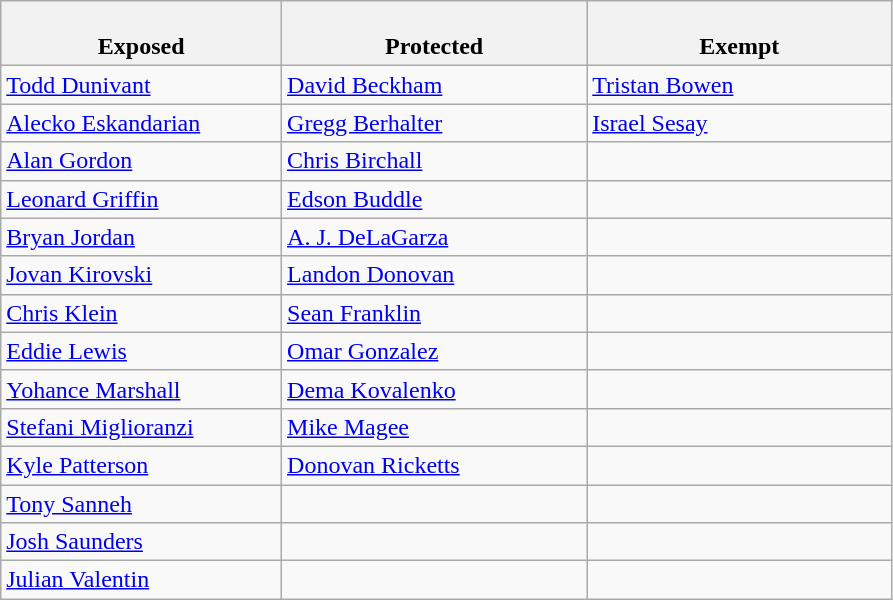<table class="wikitable">
<tr>
<th style="width:23%"><br>Exposed</th>
<th style="width:25%"><br>Protected</th>
<th style="width:25%"><br>Exempt</th>
</tr>
<tr>
<td><a href='#'>Todd Dunivant</a></td>
<td><a href='#'>David Beckham</a></td>
<td><a href='#'>Tristan Bowen</a></td>
</tr>
<tr>
<td><a href='#'>Alecko Eskandarian</a></td>
<td><a href='#'>Gregg Berhalter</a></td>
<td><a href='#'>Israel Sesay</a></td>
</tr>
<tr>
<td><a href='#'>Alan Gordon</a></td>
<td><a href='#'>Chris Birchall</a></td>
<td></td>
</tr>
<tr>
<td><a href='#'>Leonard Griffin</a></td>
<td><a href='#'>Edson Buddle</a></td>
<td></td>
</tr>
<tr>
<td><a href='#'>Bryan Jordan</a></td>
<td><a href='#'>A. J. DeLaGarza</a></td>
<td></td>
</tr>
<tr>
<td><a href='#'>Jovan Kirovski</a></td>
<td><a href='#'>Landon Donovan</a></td>
<td></td>
</tr>
<tr>
<td><a href='#'>Chris Klein</a></td>
<td><a href='#'>Sean Franklin</a></td>
<td></td>
</tr>
<tr>
<td><a href='#'>Eddie Lewis</a></td>
<td><a href='#'>Omar Gonzalez</a></td>
<td></td>
</tr>
<tr>
<td><a href='#'>Yohance Marshall</a></td>
<td><a href='#'>Dema Kovalenko</a></td>
<td></td>
</tr>
<tr>
<td><a href='#'>Stefani Miglioranzi</a></td>
<td><a href='#'>Mike Magee</a></td>
<td></td>
</tr>
<tr>
<td><a href='#'>Kyle Patterson</a></td>
<td><a href='#'>Donovan Ricketts</a></td>
<td></td>
</tr>
<tr>
<td><a href='#'>Tony Sanneh</a></td>
<td></td>
<td></td>
</tr>
<tr>
<td><a href='#'>Josh Saunders</a></td>
<td></td>
<td></td>
</tr>
<tr>
<td><a href='#'>Julian Valentin</a></td>
<td></td>
<td></td>
</tr>
</table>
